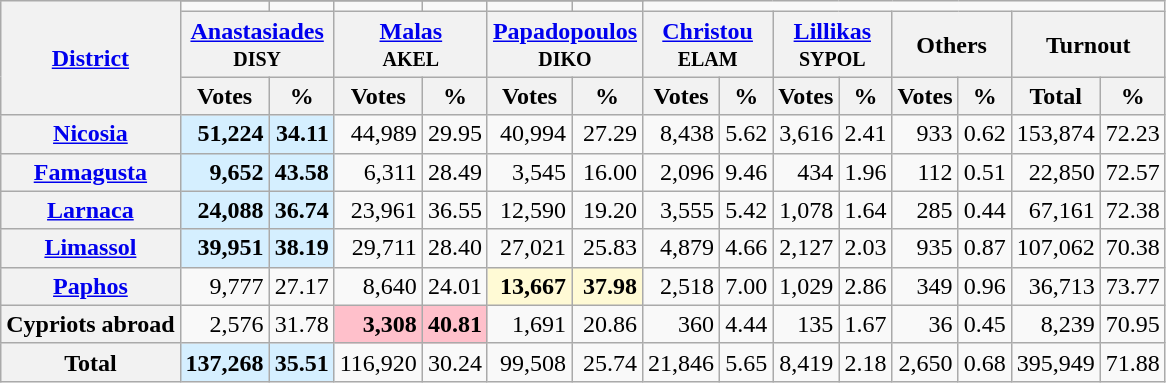<table class=wikitable style=text-align:right>
<tr>
<th rowspan=4><a href='#'>District</a></th>
</tr>
<tr>
<td bgcolor=></td>
<td bgcolor=></td>
<td bgcolor=></td>
<td bgcolor=></td>
<td bgcolor=></td>
<td bgcolor=></td>
</tr>
<tr>
<th colspan="2"><a href='#'>Anastasiades</a><br><small>DISY</small></th>
<th colspan="2"><a href='#'>Malas</a><br><small>AKEL</small></th>
<th colspan="2"><a href='#'>Papadopoulos</a><br><small>DIKO</small></th>
<th colspan="2"><a href='#'>Christou</a><br><small>ELAM</small></th>
<th colspan="2"><a href='#'>Lillikas</a><br><small>SYPOL</small></th>
<th colspan="2">Others</th>
<th colspan="2">Turnout</th>
</tr>
<tr>
<th>Votes</th>
<th>%</th>
<th>Votes</th>
<th>%</th>
<th>Votes</th>
<th>%</th>
<th>Votes</th>
<th>%</th>
<th>Votes</th>
<th>%</th>
<th>Votes</th>
<th>%</th>
<th>Total</th>
<th>%</th>
</tr>
<tr>
<th><a href='#'>Nicosia</a></th>
<td bgcolor=#D5EFFF><strong>51,224</strong></td>
<td bgcolor=#D5EFFF><strong>34.11</strong></td>
<td>44,989</td>
<td>29.95</td>
<td>40,994</td>
<td>27.29</td>
<td>8,438</td>
<td>5.62</td>
<td>3,616</td>
<td>2.41</td>
<td>933</td>
<td>0.62</td>
<td>153,874</td>
<td>72.23</td>
</tr>
<tr>
<th><a href='#'>Famagusta</a></th>
<td bgcolor=#D5EFFF><strong>9,652</strong></td>
<td bgcolor=#D5EFFF><strong>43.58</strong></td>
<td>6,311</td>
<td>28.49</td>
<td>3,545</td>
<td>16.00</td>
<td>2,096</td>
<td>9.46</td>
<td>434</td>
<td>1.96</td>
<td>112</td>
<td>0.51</td>
<td>22,850</td>
<td>72.57</td>
</tr>
<tr>
<th><a href='#'>Larnaca</a></th>
<td bgcolor=#D5EFFF><strong>24,088</strong></td>
<td bgcolor=#D5EFFF><strong>36.74</strong></td>
<td>23,961</td>
<td>36.55</td>
<td>12,590</td>
<td>19.20</td>
<td>3,555</td>
<td>5.42</td>
<td>1,078</td>
<td>1.64</td>
<td>285</td>
<td>0.44</td>
<td>67,161</td>
<td>72.38</td>
</tr>
<tr>
<th><a href='#'>Limassol</a></th>
<td bgcolor=#D5EFFF><strong>39,951</strong></td>
<td bgcolor=#D5EFFF><strong>38.19</strong></td>
<td>29,711</td>
<td>28.40</td>
<td>27,021</td>
<td>25.83</td>
<td>4,879</td>
<td>4.66</td>
<td>2,127</td>
<td>2.03</td>
<td>935</td>
<td>0.87</td>
<td>107,062</td>
<td>70.38</td>
</tr>
<tr>
<th><a href='#'>Paphos</a></th>
<td>9,777</td>
<td>27.17</td>
<td>8,640</td>
<td>24.01</td>
<td bgcolor=#FFFAD5><strong>13,667</strong></td>
<td bgcolor=#FFFAD5><strong>37.98</strong></td>
<td>2,518</td>
<td>7.00</td>
<td>1,029</td>
<td>2.86</td>
<td>349</td>
<td>0.96</td>
<td>36,713</td>
<td>73.77</td>
</tr>
<tr>
<th>Cypriots abroad</th>
<td>2,576</td>
<td>31.78</td>
<td bgcolor=pink><strong>3,308</strong></td>
<td bgcolor=pink><strong>40.81</strong></td>
<td>1,691</td>
<td>20.86</td>
<td>360</td>
<td>4.44</td>
<td>135</td>
<td>1.67</td>
<td>36</td>
<td>0.45</td>
<td>8,239</td>
<td>70.95</td>
</tr>
<tr>
<th>Total</th>
<td bgcolor=#D5EFFF><strong>137,268</strong></td>
<td bgcolor=#D5EFFF><strong>35.51</strong></td>
<td>116,920</td>
<td>30.24</td>
<td>99,508</td>
<td>25.74</td>
<td>21,846</td>
<td>5.65</td>
<td>8,419</td>
<td>2.18</td>
<td>2,650</td>
<td>0.68</td>
<td>395,949</td>
<td>71.88</td>
</tr>
</table>
